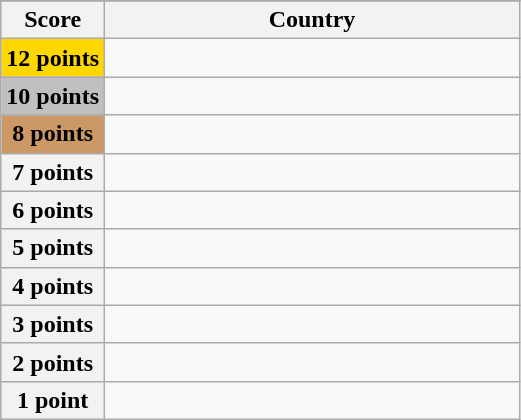<table class="wikitable">
<tr>
</tr>
<tr>
<th scope="col" width="20%">Score</th>
<th scope="col">Country</th>
</tr>
<tr>
<th scope="row" style="background:gold">12 points</th>
<td></td>
</tr>
<tr>
<th scope="row" style="background:silver">10 points</th>
<td></td>
</tr>
<tr>
<th scope="row" style="background:#CC9966">8 points</th>
<td></td>
</tr>
<tr>
<th scope="row">7 points</th>
<td></td>
</tr>
<tr>
<th scope="row">6 points</th>
<td></td>
</tr>
<tr>
<th scope="row">5 points</th>
<td></td>
</tr>
<tr>
<th scope="row">4 points</th>
<td></td>
</tr>
<tr>
<th scope="row">3 points</th>
<td></td>
</tr>
<tr>
<th scope="row">2 points</th>
<td></td>
</tr>
<tr>
<th scope="row">1 point</th>
<td></td>
</tr>
</table>
